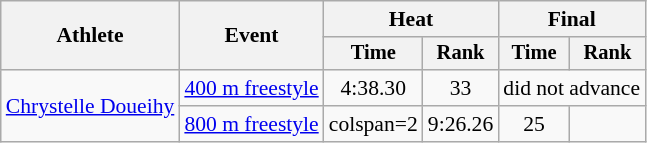<table class=wikitable style="font-size:90%">
<tr>
<th rowspan=2>Athlete</th>
<th rowspan=2>Event</th>
<th colspan="2">Heat</th>
<th colspan="2">Final</th>
</tr>
<tr style="font-size:95%">
<th>Time</th>
<th>Rank</th>
<th>Time</th>
<th>Rank</th>
</tr>
<tr align=center>
<td align=left rowspan=2><a href='#'>Chrystelle Doueihy</a></td>
<td align=left><a href='#'>400 m freestyle</a></td>
<td>4:38.30</td>
<td>33</td>
<td colspan=2>did not advance</td>
</tr>
<tr align=center>
<td align=left><a href='#'>800 m freestyle</a></td>
<td>colspan=2 </td>
<td>9:26.26</td>
<td>25</td>
</tr>
</table>
